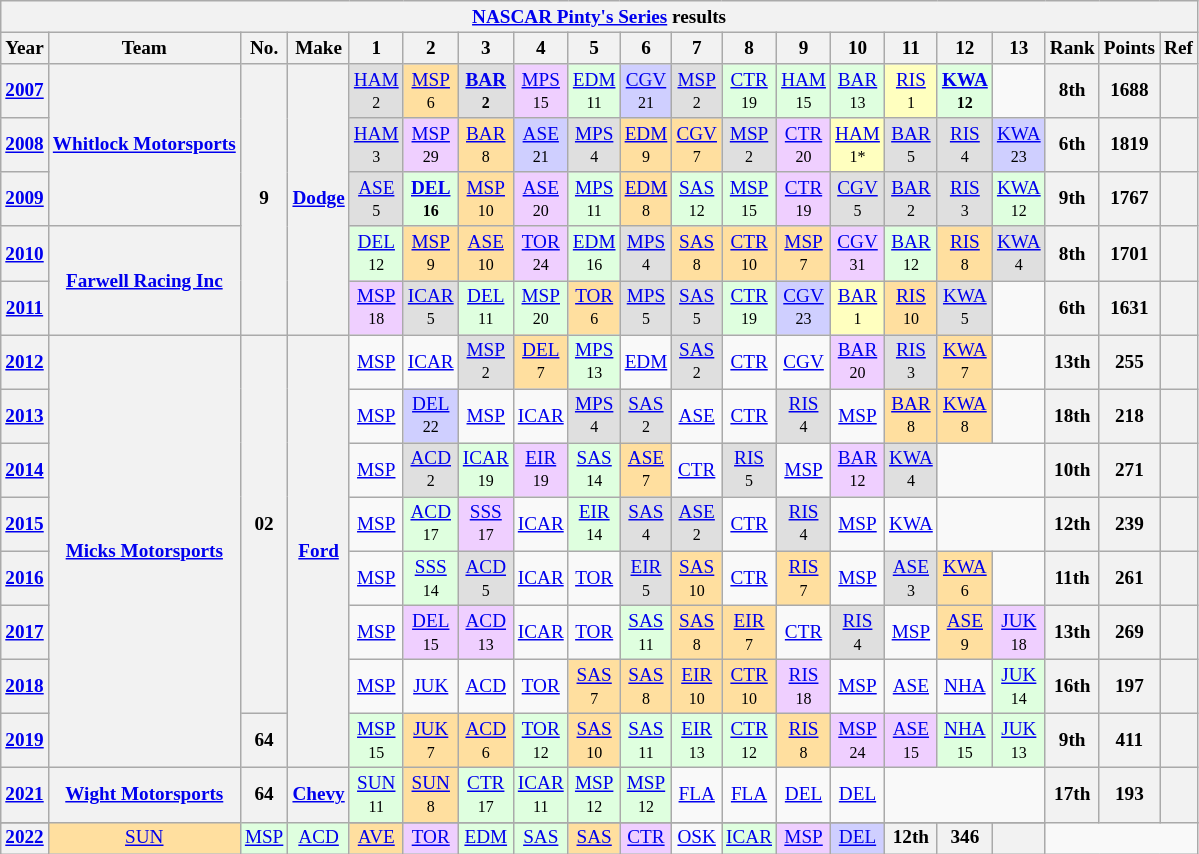<table class="wikitable" style="text-align:center; font-size:80%">
<tr>
<th colspan=45><a href='#'>NASCAR Pinty's Series</a> results</th>
</tr>
<tr>
<th>Year</th>
<th>Team</th>
<th>No.</th>
<th>Make</th>
<th>1</th>
<th>2</th>
<th>3</th>
<th>4</th>
<th>5</th>
<th>6</th>
<th>7</th>
<th>8</th>
<th>9</th>
<th>10</th>
<th>11</th>
<th>12</th>
<th>13</th>
<th>Rank</th>
<th>Points</th>
<th>Ref</th>
</tr>
<tr>
<th><a href='#'>2007</a></th>
<th rowspan=3><a href='#'>Whitlock Motorsports</a></th>
<th rowspan=5>9</th>
<th rowspan=5><a href='#'>Dodge</a></th>
<td style="background:#DFDFDF;"><a href='#'>HAM</a><br><small>2</small></td>
<td style="background:#FFDF9F;"><a href='#'>MSP</a><br><small>6</small></td>
<td style="background:#DFDFDF;"><strong><a href='#'>BAR</a><br><small>2</small></strong></td>
<td style="background:#EFCFFF;"><a href='#'>MPS</a><br><small>15</small></td>
<td style="background:#DFFFDF;"><a href='#'>EDM</a><br><small>11</small></td>
<td style="background:#CFCFFF;"><a href='#'>CGV</a><br><small>21</small></td>
<td style="background:#DFDFDF;"><a href='#'>MSP</a><br><small>2</small></td>
<td style="background:#DFFFDF;"><a href='#'>CTR</a><br><small>19</small></td>
<td style="background:#DFFFDF;"><a href='#'>HAM</a><br><small>15</small></td>
<td style="background:#DFFFDF;"><a href='#'>BAR</a><br><small>13</small></td>
<td style="background:#FFFFBF;"><a href='#'>RIS</a><br><small>1</small></td>
<td style="background:#DFFFDF;"><strong><a href='#'>KWA</a><br><small>12</small></strong></td>
<td></td>
<th>8th</th>
<th>1688</th>
<th></th>
</tr>
<tr>
<th><a href='#'>2008</a></th>
<td style="background:#DFDFDF;"><a href='#'>HAM</a><br><small>3</small></td>
<td style="background:#EFCFFF;"><a href='#'>MSP</a><br><small>29</small></td>
<td style="background:#FFDF9F;"><a href='#'>BAR</a><br><small>8</small></td>
<td style="background:#CFCFFF;"><a href='#'>ASE</a><br><small>21</small></td>
<td style="background:#DFDFDF;"><a href='#'>MPS</a><br><small>4</small></td>
<td style="background:#FFDF9F;"><a href='#'>EDM</a><br><small>9</small></td>
<td style="background:#FFDF9F;"><a href='#'>CGV</a><br><small>7</small></td>
<td style="background:#DFDFDF;"><a href='#'>MSP</a><br><small>2</small></td>
<td style="background:#EFCFFF;"><a href='#'>CTR</a><br><small>20</small></td>
<td style="background:#FFFFBF;"><a href='#'>HAM</a><br><small>1*</small></td>
<td style="background:#DFDFDF;"><a href='#'>BAR</a><br><small>5</small></td>
<td style="background:#DFDFDF;"><a href='#'>RIS</a><br><small>4</small></td>
<td style="background:#CFCFFF;"><a href='#'>KWA</a><br><small>23</small></td>
<th>6th</th>
<th>1819</th>
<th></th>
</tr>
<tr>
<th><a href='#'>2009</a></th>
<td style="background:#DFDFDF;"><a href='#'>ASE</a><br><small>5</small></td>
<td style="background:#DFFFDF;"><strong><a href='#'>DEL</a><br><small>16</small></strong></td>
<td style="background:#FFDF9F;"><a href='#'>MSP</a><br><small>10</small></td>
<td style="background:#EFCFFF;"><a href='#'>ASE</a><br><small>20</small></td>
<td style="background:#DFFFDF;"><a href='#'>MPS</a><br><small>11</small></td>
<td style="background:#FFDF9F;"><a href='#'>EDM</a><br><small>8</small></td>
<td style="background:#DFFFDF;"><a href='#'>SAS</a><br><small>12</small></td>
<td style="background:#DFFFDF;"><a href='#'>MSP</a><br><small>15</small></td>
<td style="background:#EFCFFF;"><a href='#'>CTR</a><br><small>19</small></td>
<td style="background:#DFDFDF;"><a href='#'>CGV</a><br><small>5</small></td>
<td style="background:#DFDFDF;"><a href='#'>BAR</a><br><small>2</small></td>
<td style="background:#DFDFDF;"><a href='#'>RIS</a><br><small>3</small></td>
<td style="background:#DFFFDF;"><a href='#'>KWA</a><br><small>12</small></td>
<th>9th</th>
<th>1767</th>
<th></th>
</tr>
<tr>
<th><a href='#'>2010</a></th>
<th rowspan=2><a href='#'>Farwell Racing Inc</a></th>
<td style="background:#DFFFDF;"><a href='#'>DEL</a><br><small>12</small></td>
<td style="background:#FFDF9F;"><a href='#'>MSP</a><br><small>9</small></td>
<td style="background:#FFDF9F;"><a href='#'>ASE</a><br><small>10</small></td>
<td style="background:#EFCFFF;"><a href='#'>TOR</a><br><small>24</small></td>
<td style="background:#DFFFDF;"><a href='#'>EDM</a><br><small>16</small></td>
<td style="background:#DFDFDF;"><a href='#'>MPS</a><br><small>4</small></td>
<td style="background:#FFDF9F;"><a href='#'>SAS</a><br><small>8</small></td>
<td style="background:#FFDF9F;"><a href='#'>CTR</a><br><small>10</small></td>
<td style="background:#FFDF9F;"><a href='#'>MSP</a><br><small>7</small></td>
<td style="background:#EFCFFF;"><a href='#'>CGV</a><br><small>31</small></td>
<td style="background:#DFFFDF;"><a href='#'>BAR</a><br><small>12</small></td>
<td style="background:#FFDF9F;"><a href='#'>RIS</a><br><small>8</small></td>
<td style="background:#DFDFDF;"><a href='#'>KWA</a><br><small>4</small></td>
<th>8th</th>
<th>1701</th>
<th></th>
</tr>
<tr>
<th><a href='#'>2011</a></th>
<td style="background:#EFCFFF;"><a href='#'>MSP</a><br><small>18</small></td>
<td style="background:#DFDFDF;"><a href='#'>ICAR</a><br><small>5</small></td>
<td style="background:#DFFFDF;"><a href='#'>DEL</a><br><small>11</small></td>
<td style="background:#DFFFDF;"><a href='#'>MSP</a><br><small>20</small></td>
<td style="background:#FFDF9F;"><a href='#'>TOR</a><br><small>6</small></td>
<td style="background:#DFDFDF;"><a href='#'>MPS</a><br><small>5</small></td>
<td style="background:#DFDFDF;"><a href='#'>SAS</a><br><small>5</small></td>
<td style="background:#DFFFDF;"><a href='#'>CTR</a><br><small>19</small></td>
<td style="background:#CFCFFF;"><a href='#'>CGV</a><br><small>23</small></td>
<td style="background:#FFFFBF;"><a href='#'>BAR</a><br><small>1</small></td>
<td style="background:#FFDF9F;"><a href='#'>RIS</a><br><small>10</small></td>
<td style="background:#DFDFDF;"><a href='#'>KWA</a><br><small>5</small></td>
<td></td>
<th>6th</th>
<th>1631</th>
<th></th>
</tr>
<tr>
<th><a href='#'>2012</a></th>
<th rowspan=8><a href='#'>Micks Motorsports</a></th>
<th rowspan=7>02</th>
<th rowspan=8><a href='#'>Ford</a></th>
<td><a href='#'>MSP</a></td>
<td><a href='#'>ICAR</a></td>
<td style="background:#DFDFDF;"><a href='#'>MSP</a><br><small>2</small></td>
<td style="background:#FFDF9F;"><a href='#'>DEL</a><br><small>7</small></td>
<td style="background:#DFFFDF;"><a href='#'>MPS</a><br><small>13</small></td>
<td><a href='#'>EDM</a></td>
<td style="background:#DFDFDF;"><a href='#'>SAS</a><br><small>2</small></td>
<td><a href='#'>CTR</a></td>
<td><a href='#'>CGV</a></td>
<td style="background:#EFCFFF;"><a href='#'>BAR</a><br><small>20</small></td>
<td style="background:#DFDFDF;"><a href='#'>RIS</a><br><small>3</small></td>
<td style="background:#FFDF9F;"><a href='#'>KWA</a><br><small>7</small></td>
<td></td>
<th>13th</th>
<th>255</th>
<th></th>
</tr>
<tr>
<th><a href='#'>2013</a></th>
<td><a href='#'>MSP</a></td>
<td style="background:#CFCFFF;"><a href='#'>DEL</a><br><small>22</small></td>
<td><a href='#'>MSP</a></td>
<td><a href='#'>ICAR</a></td>
<td style="background:#DFDFDF;"><a href='#'>MPS</a><br><small>4</small></td>
<td style="background:#DFDFDF;"><a href='#'>SAS</a><br><small>2</small></td>
<td><a href='#'>ASE</a></td>
<td><a href='#'>CTR</a></td>
<td style="background:#DFDFDF;"><a href='#'>RIS</a><br><small>4</small></td>
<td><a href='#'>MSP</a></td>
<td style="background:#FFDF9F;"><a href='#'>BAR</a><br><small>8</small></td>
<td style="background:#FFDF9F;"><a href='#'>KWA</a><br><small>8</small></td>
<td></td>
<th>18th</th>
<th>218</th>
<th></th>
</tr>
<tr>
<th><a href='#'>2014</a></th>
<td><a href='#'>MSP</a></td>
<td style="background:#DFDFDF;"><a href='#'>ACD</a><br><small>2</small></td>
<td style="background:#DFFFDF;"><a href='#'>ICAR</a><br><small>19</small></td>
<td style="background:#EFCFFF;"><a href='#'>EIR</a><br><small>19</small></td>
<td style="background:#DFFFDF;"><a href='#'>SAS</a><br><small>14</small></td>
<td style="background:#FFDF9F;"><a href='#'>ASE</a><br><small>7</small></td>
<td><a href='#'>CTR</a></td>
<td style="background:#DFDFDF;"><a href='#'>RIS</a><br><small>5</small></td>
<td><a href='#'>MSP</a></td>
<td style="background:#EFCFFF;"><a href='#'>BAR</a><br><small>12</small></td>
<td style="background:#DFDFDF;"><a href='#'>KWA</a><br><small>4</small></td>
<td colspan=2></td>
<th>10th</th>
<th>271</th>
<th></th>
</tr>
<tr>
<th><a href='#'>2015</a></th>
<td><a href='#'>MSP</a></td>
<td style="background:#DFFFDF;"><a href='#'>ACD</a><br><small>17</small></td>
<td style="background:#EFCFFF;"><a href='#'>SSS</a><br><small>17</small></td>
<td><a href='#'>ICAR</a></td>
<td style="background:#DFFFDF;"><a href='#'>EIR</a><br><small>14</small></td>
<td style="background:#DFDFDF;"><a href='#'>SAS</a><br><small>4</small></td>
<td style="background:#DFDFDF;"><a href='#'>ASE</a><br><small>2</small></td>
<td><a href='#'>CTR</a></td>
<td style="background:#DFDFDF;"><a href='#'>RIS</a><br><small>4</small></td>
<td><a href='#'>MSP</a></td>
<td><a href='#'>KWA</a></td>
<td colspan=2></td>
<th>12th</th>
<th>239</th>
<th></th>
</tr>
<tr>
<th><a href='#'>2016</a></th>
<td><a href='#'>MSP</a></td>
<td style="background:#DFFFDF;"><a href='#'>SSS</a><br><small>14</small></td>
<td style="background:#DFDFDF;"><a href='#'>ACD</a><br><small>5</small></td>
<td><a href='#'>ICAR</a></td>
<td><a href='#'>TOR</a></td>
<td style="background:#DFDFDF;"><a href='#'>EIR</a><br><small>5</small></td>
<td style="background:#FFDF9F;"><a href='#'>SAS</a><br><small>10</small></td>
<td><a href='#'>CTR</a></td>
<td style="background:#FFDF9F;"><a href='#'>RIS</a><br><small>7</small></td>
<td><a href='#'>MSP</a></td>
<td style="background:#DFDFDF;"><a href='#'>ASE</a><br><small>3</small></td>
<td style="background:#FFDF9F;"><a href='#'>KWA</a><br><small>6</small></td>
<td></td>
<th>11th</th>
<th>261</th>
<th></th>
</tr>
<tr>
<th><a href='#'>2017</a></th>
<td><a href='#'>MSP</a></td>
<td style="background:#EFCFFF;"><a href='#'>DEL</a><br><small>15</small></td>
<td style="background:#EFCFFF;"><a href='#'>ACD</a><br><small>13</small></td>
<td><a href='#'>ICAR</a></td>
<td><a href='#'>TOR</a></td>
<td style="background:#DFFFDF;"><a href='#'>SAS</a><br><small>11</small></td>
<td style="background:#FFDF9F;"><a href='#'>SAS</a><br><small>8</small></td>
<td style="background:#FFDF9F;"><a href='#'>EIR</a><br><small>7</small></td>
<td><a href='#'>CTR</a></td>
<td style="background:#DFDFDF;"><a href='#'>RIS</a><br><small>4</small></td>
<td><a href='#'>MSP</a></td>
<td style="background:#FFDF9F;"><a href='#'>ASE</a><br><small>9</small></td>
<td style="background:#EFCFFF;"><a href='#'>JUK</a><br><small>18</small></td>
<th>13th</th>
<th>269</th>
<th></th>
</tr>
<tr>
<th><a href='#'>2018</a></th>
<td><a href='#'>MSP</a></td>
<td><a href='#'>JUK</a></td>
<td><a href='#'>ACD</a></td>
<td><a href='#'>TOR</a></td>
<td style="background:#FFDF9F;"><a href='#'>SAS</a><br><small>7</small></td>
<td style="background:#FFDF9F;"><a href='#'>SAS</a><br><small>8</small></td>
<td style="background:#FFDF9F;"><a href='#'>EIR</a><br><small>10</small></td>
<td style="background:#FFDF9F;"><a href='#'>CTR</a><br><small>10</small></td>
<td style="background:#EFCFFF;"><a href='#'>RIS</a><br><small>18</small></td>
<td><a href='#'>MSP</a></td>
<td><a href='#'>ASE</a></td>
<td><a href='#'>NHA</a></td>
<td style="background:#DFFFDF;"><a href='#'>JUK</a><br><small>14</small></td>
<th>16th</th>
<th>197</th>
<th></th>
</tr>
<tr>
<th><a href='#'>2019</a></th>
<th>64</th>
<td style="background:#DFFFDF;"><a href='#'>MSP</a><br><small>15</small></td>
<td style="background:#FFDF9F;"><a href='#'>JUK</a><br><small>7</small></td>
<td style="background:#FFDF9F;"><a href='#'>ACD</a><br><small>6</small></td>
<td style="background:#DFFFDF;"><a href='#'>TOR</a><br><small>12</small></td>
<td style="background:#FFDF9F;"><a href='#'>SAS</a><br><small>10</small></td>
<td style="background:#DFFFDF;"><a href='#'>SAS</a><br><small>11</small></td>
<td style="background:#DFFFDF;"><a href='#'>EIR</a><br><small>13</small></td>
<td style="background:#DFFFDF;"><a href='#'>CTR</a><br><small>12</small></td>
<td style="background:#FFDF9F;"><a href='#'>RIS</a><br><small>8</small></td>
<td style="background:#EFCFFF;"><a href='#'>MSP</a><br><small>24</small></td>
<td style="background:#EFCFFF;"><a href='#'>ASE</a><br><small>15</small></td>
<td style="background:#DFFFDF;"><a href='#'>NHA</a><br><small>15</small></td>
<td style="background:#DFFFDF;"><a href='#'>JUK</a><br><small>13</small></td>
<th>9th</th>
<th>411</th>
<th></th>
</tr>
<tr>
<th><a href='#'>2021</a></th>
<th rowspan=2><a href='#'>Wight Motorsports</a></th>
<th rowspan=2>64</th>
<th rowspan=2><a href='#'>Chevy</a></th>
<td style="background:#DFFFDF;"><a href='#'>SUN</a><br><small>11</small></td>
<td style="background:#FFDF9F;"><a href='#'>SUN</a><br><small>8</small></td>
<td style="background:#DFFFDF;"><a href='#'>CTR</a><br><small>17</small></td>
<td style="background:#DFFFDF;"><a href='#'>ICAR</a><br><small>11</small></td>
<td style="background:#DFFFDF;"><a href='#'>MSP</a><br><small>12</small></td>
<td style="background:#DFFFDF;"><a href='#'>MSP</a><br><small>12</small></td>
<td><a href='#'>FLA</a></td>
<td><a href='#'>FLA</a></td>
<td><a href='#'>DEL</a></td>
<td><a href='#'>DEL</a></td>
<td colspan=3></td>
<th>17th</th>
<th>193</th>
<th></th>
</tr>
<tr>
</tr>
<tr>
<th><a href='#'>2022</a></th>
<td style="background:#FFDF9F;"><a href='#'>SUN</a><br></td>
<td style="background:#DFFFDF;"><a href='#'>MSP</a><br></td>
<td style="background:#DFFFDF;"><a href='#'>ACD</a><br></td>
<td style="background:#FFDF9F;"><a href='#'>AVE</a><br></td>
<td style="background:#EFCFFF;"><a href='#'>TOR</a><br></td>
<td style="background:#DFFFDF;"><a href='#'>EDM</a><br></td>
<td style="background:#DFFFDF;"><a href='#'>SAS</a><br></td>
<td style="background:#FFDF9F;"><a href='#'>SAS</a><br></td>
<td style="background:#EFCFFF;"><a href='#'>CTR</a><br></td>
<td><a href='#'>OSK</a></td>
<td style="background:#DFFFDF;"><a href='#'>ICAR</a><br></td>
<td style="background:#EFCFFF;"><a href='#'>MSP</a><br></td>
<td style="background:#CFCFFF;"><a href='#'>DEL</a><br></td>
<th>12th</th>
<th>346</th>
<th></th>
</tr>
</table>
